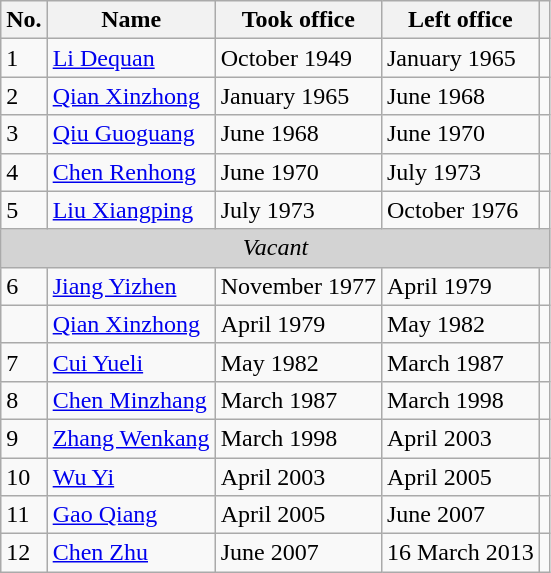<table class="wikitable">
<tr>
<th>No.</th>
<th>Name</th>
<th>Took office</th>
<th>Left office</th>
<th></th>
</tr>
<tr>
<td>1</td>
<td><a href='#'>Li Dequan</a></td>
<td>October 1949</td>
<td>January 1965</td>
<td></td>
</tr>
<tr>
<td>2</td>
<td><a href='#'>Qian Xinzhong</a></td>
<td>January 1965</td>
<td>June 1968</td>
<td></td>
</tr>
<tr>
<td>3</td>
<td><a href='#'>Qiu Guoguang</a></td>
<td>June 1968</td>
<td>June 1970</td>
<td></td>
</tr>
<tr>
<td>4</td>
<td><a href='#'>Chen Renhong</a></td>
<td>June 1970</td>
<td>July 1973</td>
<td></td>
</tr>
<tr>
<td>5</td>
<td><a href='#'>Liu Xiangping</a></td>
<td>July 1973</td>
<td>October 1976</td>
<td></td>
</tr>
<tr>
<td colspan="5" align="center" bgcolor="lightgrey"><em>Vacant</em></td>
</tr>
<tr>
<td>6</td>
<td><a href='#'>Jiang Yizhen</a></td>
<td>November 1977</td>
<td>April 1979</td>
<td></td>
</tr>
<tr>
<td></td>
<td><a href='#'>Qian Xinzhong</a></td>
<td>April 1979</td>
<td>May 1982</td>
<td></td>
</tr>
<tr>
<td>7</td>
<td><a href='#'>Cui Yueli</a></td>
<td>May 1982</td>
<td>March 1987</td>
<td></td>
</tr>
<tr>
<td>8</td>
<td><a href='#'>Chen Minzhang</a></td>
<td>March 1987</td>
<td>March 1998</td>
<td></td>
</tr>
<tr>
<td>9</td>
<td><a href='#'>Zhang Wenkang</a></td>
<td>March 1998</td>
<td>April 2003</td>
<td></td>
</tr>
<tr>
<td>10</td>
<td><a href='#'>Wu Yi</a></td>
<td>April 2003</td>
<td>April 2005</td>
<td></td>
</tr>
<tr>
<td>11</td>
<td><a href='#'>Gao Qiang</a></td>
<td>April 2005</td>
<td>June 2007</td>
<td></td>
</tr>
<tr>
<td>12</td>
<td><a href='#'>Chen Zhu</a></td>
<td>June 2007</td>
<td>16 March 2013</td>
<td></td>
</tr>
</table>
